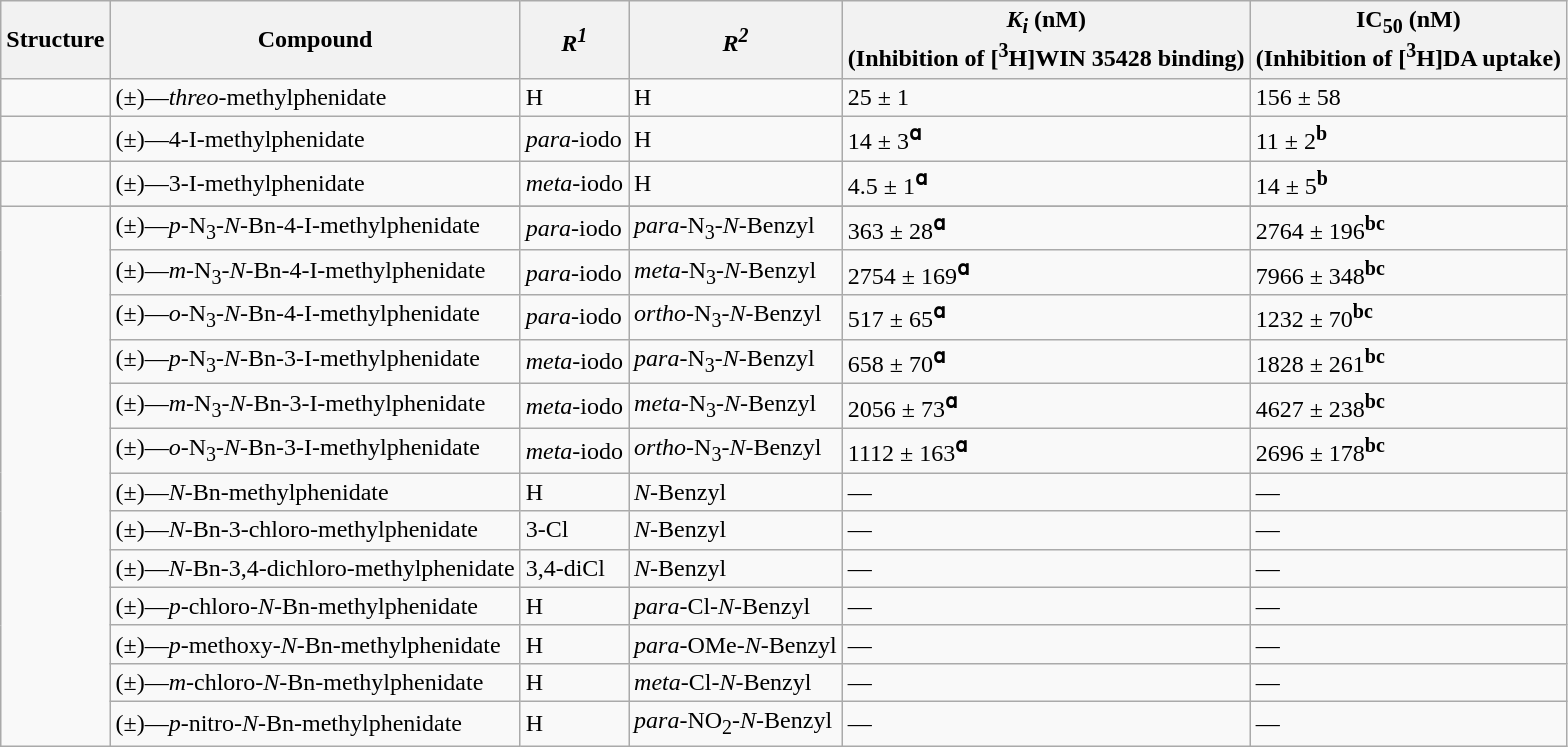<table class="wikitable sortable">
<tr>
<th>Structure</th>
<th>Compound</th>
<th><em>R<sup>1</sup></em></th>
<th><em>R<sup>2</sup></em></th>
<th><em>K<sub>i</sub></em> (nM)<br>(Inhibition of [<sup>3</sup>H]WIN 35428 binding)</th>
<th>IC<sub>50</sub> (nM)<br>(Inhibition of [<sup>3</sup>H]DA uptake)</th>
</tr>
<tr>
<td></td>
<td>(±)—<em>threo</em>-methylphenidate</td>
<td>H</td>
<td>H</td>
<td>25 ± 1</td>
<td>156 ± 58</td>
</tr>
<tr>
<td></td>
<td>(±)—4-I-methylphenidate</td>
<td><em>para</em>-iodo</td>
<td>H</td>
<td>14 ± 3<sup><strong>ɑ</strong></sup></td>
<td>11 ± 2<sup><strong>b</strong></sup></td>
</tr>
<tr>
<td></td>
<td>(±)—3-I-methylphenidate</td>
<td><em>meta</em>-iodo</td>
<td>H</td>
<td>4.5 ± 1<sup><strong>ɑ</strong></sup></td>
<td>14 ± 5<sup><strong>b</strong></sup></td>
</tr>
<tr>
<td rowspan=14></td>
</tr>
<tr>
<td>(±)—<em>p</em>-N<sub>3</sub>-<em>N</em>-Bn-4-I-methylphenidate</td>
<td><em>para</em>-iodo</td>
<td><em>para</em>-N<sub>3</sub>-<em>N</em>-Benzyl</td>
<td>363 ± 28<sup><strong>ɑ</strong></sup></td>
<td>2764 ± 196<sup><strong>bc</strong></sup></td>
</tr>
<tr>
<td>(±)—<em>m</em>-N<sub>3</sub>-<em>N</em>-Bn-4-I-methylphenidate</td>
<td><em>para</em>-iodo</td>
<td><em>meta</em>-N<sub>3</sub>-<em>N</em>-Benzyl</td>
<td>2754 ± 169<sup><strong>ɑ</strong></sup></td>
<td>7966 ± 348<sup><strong>bc</strong></sup></td>
</tr>
<tr>
<td>(±)—<em>o</em>-N<sub>3</sub>-<em>N</em>-Bn-4-I-methylphenidate</td>
<td><em>para</em>-iodo</td>
<td><em>ortho</em>-N<sub>3</sub>-<em>N</em>-Benzyl</td>
<td>517 ± 65<sup><strong>ɑ</strong></sup></td>
<td>1232 ± 70<sup><strong>bc</strong></sup></td>
</tr>
<tr>
<td>(±)—<em>p</em>-N<sub>3</sub>-<em>N</em>-Bn-3-I-methylphenidate</td>
<td><em>meta</em>-iodo</td>
<td><em>para</em>-N<sub>3</sub>-<em>N</em>-Benzyl</td>
<td>658 ± 70<sup><strong>ɑ</strong></sup></td>
<td>1828 ± 261<sup><strong>bc</strong></sup></td>
</tr>
<tr>
<td>(±)—<em>m</em>-N<sub>3</sub>-<em>N</em>-Bn-3-I-methylphenidate</td>
<td><em>meta</em>-iodo</td>
<td><em>meta</em>-N<sub>3</sub>-<em>N</em>-Benzyl</td>
<td>2056 ± 73<sup><strong>ɑ</strong></sup></td>
<td>4627 ± 238<sup><strong>bc</strong></sup></td>
</tr>
<tr>
<td>(±)—<em>o</em>-N<sub>3</sub>-<em>N</em>-Bn-3-I-methylphenidate</td>
<td><em>meta</em>-iodo</td>
<td><em>ortho</em>-N<sub>3</sub>-<em>N</em>-Benzyl</td>
<td>1112 ± 163<sup><strong>ɑ</strong></sup></td>
<td>2696 ± 178<sup><strong>bc</strong></sup></td>
</tr>
<tr>
<td>(±)—<em>N</em>-Bn-methylphenidate</td>
<td>H</td>
<td><em>N</em>-Benzyl</td>
<td>—</td>
<td>—</td>
</tr>
<tr>
<td>(±)—<em>N</em>-Bn-3-chloro-methylphenidate</td>
<td>3-Cl</td>
<td><em>N</em>-Benzyl</td>
<td>—</td>
<td>—</td>
</tr>
<tr>
<td>(±)—<em>N</em>-Bn-3,4-dichloro-methylphenidate</td>
<td>3,4-diCl</td>
<td><em>N</em>-Benzyl</td>
<td>—</td>
<td>—</td>
</tr>
<tr>
<td>(±)—<em>p</em>-chloro-<em>N</em>-Bn-methylphenidate</td>
<td>H</td>
<td><em>para</em>-Cl-<em>N</em>-Benzyl</td>
<td>—</td>
<td>—</td>
</tr>
<tr>
<td>(±)—<em>p</em>-methoxy-<em>N</em>-Bn-methylphenidate</td>
<td>H</td>
<td><em>para</em>-OMe-<em>N</em>-Benzyl</td>
<td>—</td>
<td>—</td>
</tr>
<tr>
<td>(±)—<em>m</em>-chloro-<em>N</em>-Bn-methylphenidate</td>
<td>H</td>
<td><em>meta</em>-Cl-<em>N</em>-Benzyl</td>
<td>—</td>
<td>—</td>
</tr>
<tr>
<td>(±)—<em>p</em>-nitro-<em>N</em>-Bn-methylphenidate</td>
<td>H</td>
<td><em>para</em>-NO<sub>2</sub>-<em>N</em>-Benzyl</td>
<td>—</td>
<td>—</td>
</tr>
</table>
